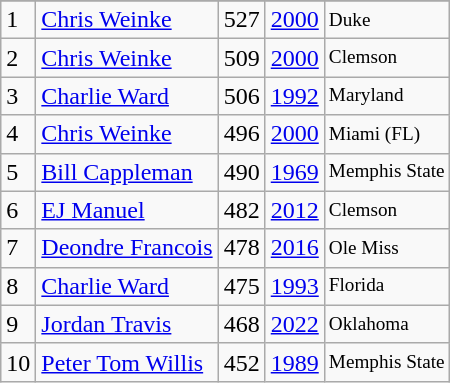<table class="wikitable">
<tr>
</tr>
<tr>
<td>1</td>
<td><a href='#'>Chris Weinke</a></td>
<td><abbr>527</abbr></td>
<td><a href='#'>2000</a></td>
<td style="font-size:80%;">Duke</td>
</tr>
<tr>
<td>2</td>
<td><a href='#'>Chris Weinke</a></td>
<td><abbr>509</abbr></td>
<td><a href='#'>2000</a></td>
<td style="font-size:80%;">Clemson</td>
</tr>
<tr>
<td>3</td>
<td><a href='#'>Charlie Ward</a></td>
<td><abbr>506</abbr></td>
<td><a href='#'>1992</a></td>
<td style="font-size:80%;">Maryland</td>
</tr>
<tr>
<td>4</td>
<td><a href='#'>Chris Weinke</a></td>
<td><abbr>496</abbr></td>
<td><a href='#'>2000</a></td>
<td style="font-size:80%;">Miami (FL)</td>
</tr>
<tr>
<td>5</td>
<td><a href='#'>Bill Cappleman</a></td>
<td><abbr>490</abbr></td>
<td><a href='#'>1969</a></td>
<td style="font-size:80%;">Memphis State</td>
</tr>
<tr>
<td>6</td>
<td><a href='#'>EJ Manuel</a></td>
<td><abbr>482</abbr></td>
<td><a href='#'>2012</a></td>
<td style="font-size:80%;">Clemson</td>
</tr>
<tr>
<td>7</td>
<td><a href='#'>Deondre Francois</a></td>
<td><abbr>478</abbr></td>
<td><a href='#'>2016</a></td>
<td style="font-size:80%;">Ole Miss</td>
</tr>
<tr>
<td>8</td>
<td><a href='#'>Charlie Ward</a></td>
<td><abbr>475</abbr></td>
<td><a href='#'>1993</a></td>
<td style="font-size:80%;">Florida</td>
</tr>
<tr>
<td>9</td>
<td><a href='#'>Jordan Travis</a></td>
<td><abbr>468</abbr></td>
<td><a href='#'>2022</a></td>
<td style="font-size:80%;">Oklahoma</td>
</tr>
<tr>
<td>10</td>
<td><a href='#'>Peter Tom Willis</a></td>
<td><abbr>452</abbr></td>
<td><a href='#'>1989</a></td>
<td style="font-size:80%;">Memphis State</td>
</tr>
</table>
